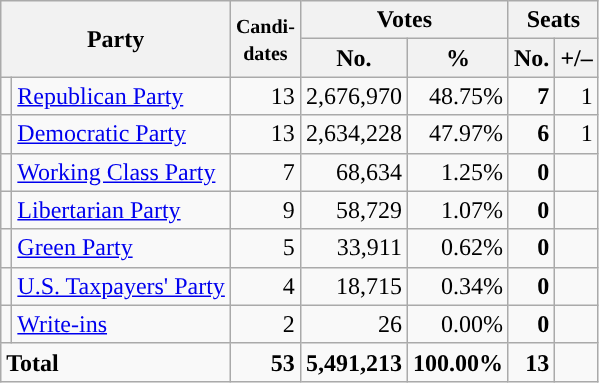<table class="wikitable" style="font-size:100%; text-align:right;">
<tr>
<th colspan=2 rowspan=2>Party</th>
<th rowspan=2><small>Candi-<br>dates</small></th>
<th colspan=2>Votes</th>
<th colspan=2>Seats</th>
</tr>
<tr>
<th>No.</th>
<th>%</th>
<th>No.</th>
<th>+/–</th>
</tr>
<tr>
<td style="background:"></td>
<td align=left><a href='#'>Republican Party</a></td>
<td>13</td>
<td>2,676,970</td>
<td>48.75%</td>
<td><strong>7</strong></td>
<td>1</td>
</tr>
<tr>
<td style="background:"></td>
<td align=left><a href='#'>Democratic Party</a></td>
<td>13</td>
<td>2,634,228</td>
<td>47.97%</td>
<td><strong>6</strong></td>
<td>1</td>
</tr>
<tr>
<td style="background:"></td>
<td align=left><a href='#'>Working Class Party</a></td>
<td>7</td>
<td>68,634</td>
<td>1.25%</td>
<td><strong>0</strong></td>
<td></td>
</tr>
<tr>
<td style="background:"></td>
<td align=left><a href='#'>Libertarian Party</a></td>
<td>9</td>
<td>58,729</td>
<td>1.07%</td>
<td><strong>0</strong></td>
<td></td>
</tr>
<tr>
<td style="background:"></td>
<td align=left><a href='#'>Green Party</a></td>
<td>5</td>
<td>33,911</td>
<td>0.62%</td>
<td><strong>0</strong></td>
<td></td>
</tr>
<tr>
<td style="background:"></td>
<td align=left><a href='#'>U.S. Taxpayers' Party</a></td>
<td>4</td>
<td>18,715</td>
<td>0.34%</td>
<td><strong>0</strong></td>
<td></td>
</tr>
<tr>
<td style="background:"></td>
<td align=left><a href='#'>Write-ins</a></td>
<td>2</td>
<td>26</td>
<td>0.00%</td>
<td><strong>0</strong></td>
<td></td>
</tr>
<tr style="font-weight:bold">
<td colspan=2 align=left>Total</td>
<td>53</td>
<td>5,491,213</td>
<td>100.00%</td>
<td>13</td>
<td></td>
</tr>
</table>
